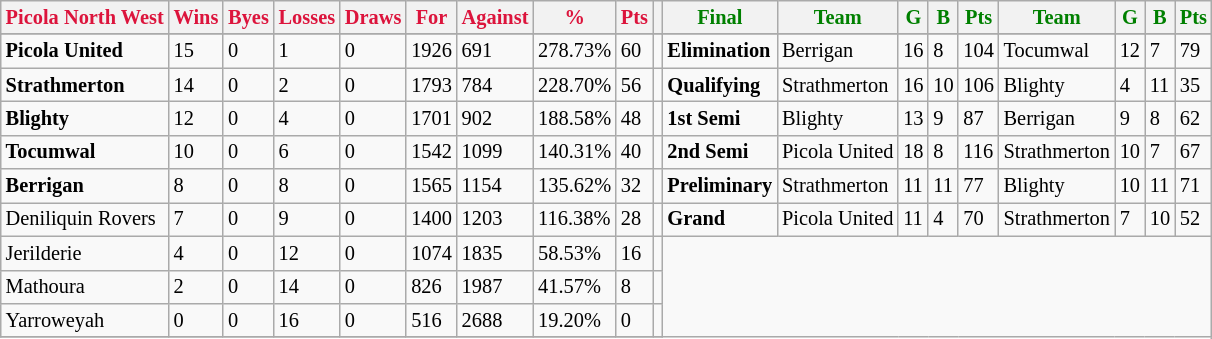<table style="font-size: 85%; text-align: left;" class="wikitable">
<tr>
<th style="color:crimson">Picola North West</th>
<th style="color:crimson">Wins</th>
<th style="color:crimson">Byes</th>
<th style="color:crimson">Losses</th>
<th style="color:crimson">Draws</th>
<th style="color:crimson">For</th>
<th style="color:crimson">Against</th>
<th style="color:crimson">%</th>
<th style="color:crimson">Pts</th>
<th></th>
<th style="color:green">Final</th>
<th style="color:green">Team</th>
<th style="color:green">G</th>
<th style="color:green">B</th>
<th style="color:green">Pts</th>
<th style="color:green">Team</th>
<th style="color:green">G</th>
<th style="color:green">B</th>
<th style="color:green">Pts</th>
</tr>
<tr>
</tr>
<tr>
</tr>
<tr>
<td><strong>	Picola United	</strong></td>
<td>15</td>
<td>0</td>
<td>1</td>
<td>0</td>
<td>1926</td>
<td>691</td>
<td>278.73%</td>
<td>60</td>
<td></td>
<td><strong>Elimination</strong></td>
<td>Berrigan</td>
<td>16</td>
<td>8</td>
<td>104</td>
<td>Tocumwal</td>
<td>12</td>
<td>7</td>
<td>79</td>
</tr>
<tr>
<td><strong>	Strathmerton	</strong></td>
<td>14</td>
<td>0</td>
<td>2</td>
<td>0</td>
<td>1793</td>
<td>784</td>
<td>228.70%</td>
<td>56</td>
<td></td>
<td><strong>Qualifying</strong></td>
<td>Strathmerton</td>
<td>16</td>
<td>10</td>
<td>106</td>
<td>Blighty</td>
<td>4</td>
<td>11</td>
<td>35</td>
</tr>
<tr>
<td><strong>	Blighty	</strong></td>
<td>12</td>
<td>0</td>
<td>4</td>
<td>0</td>
<td>1701</td>
<td>902</td>
<td>188.58%</td>
<td>48</td>
<td></td>
<td><strong>1st Semi</strong></td>
<td>Blighty</td>
<td>13</td>
<td>9</td>
<td>87</td>
<td>Berrigan</td>
<td>9</td>
<td>8</td>
<td>62</td>
</tr>
<tr>
<td><strong>	Tocumwal	</strong></td>
<td>10</td>
<td>0</td>
<td>6</td>
<td>0</td>
<td>1542</td>
<td>1099</td>
<td>140.31%</td>
<td>40</td>
<td></td>
<td><strong>2nd Semi</strong></td>
<td>Picola United</td>
<td>18</td>
<td>8</td>
<td>116</td>
<td>Strathmerton</td>
<td>10</td>
<td>7</td>
<td>67</td>
</tr>
<tr>
<td><strong>	Berrigan	</strong></td>
<td>8</td>
<td>0</td>
<td>8</td>
<td>0</td>
<td>1565</td>
<td>1154</td>
<td>135.62%</td>
<td>32</td>
<td></td>
<td><strong>Preliminary</strong></td>
<td>Strathmerton</td>
<td>11</td>
<td>11</td>
<td>77</td>
<td>Blighty</td>
<td>10</td>
<td>11</td>
<td>71</td>
</tr>
<tr>
<td>Deniliquin Rovers</td>
<td>7</td>
<td>0</td>
<td>9</td>
<td>0</td>
<td>1400</td>
<td>1203</td>
<td>116.38%</td>
<td>28</td>
<td></td>
<td><strong>Grand</strong></td>
<td>Picola United</td>
<td>11</td>
<td>4</td>
<td>70</td>
<td>Strathmerton</td>
<td>7</td>
<td>10</td>
<td>52</td>
</tr>
<tr>
<td>Jerilderie</td>
<td>4</td>
<td>0</td>
<td>12</td>
<td>0</td>
<td>1074</td>
<td>1835</td>
<td>58.53%</td>
<td>16</td>
<td></td>
</tr>
<tr>
<td>Mathoura</td>
<td>2</td>
<td>0</td>
<td>14</td>
<td>0</td>
<td>826</td>
<td>1987</td>
<td>41.57%</td>
<td>8</td>
<td></td>
</tr>
<tr>
<td>Yarroweyah</td>
<td>0</td>
<td>0</td>
<td>16</td>
<td>0</td>
<td>516</td>
<td>2688</td>
<td>19.20%</td>
<td>0</td>
<td></td>
</tr>
<tr>
</tr>
</table>
